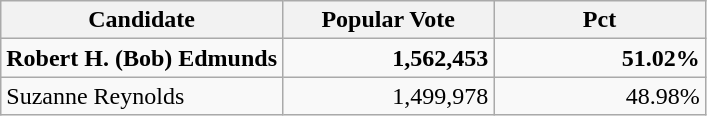<table class="wikitable">
<tr>
<th width=40%>Candidate</th>
<th width=30%>Popular Vote</th>
<th width=30%>Pct</th>
</tr>
<tr>
<td><strong>Robert H. (Bob) Edmunds</strong></td>
<td align="right"><strong>1,562,453</strong></td>
<td align="right"><strong>51.02%</strong></td>
</tr>
<tr>
<td>Suzanne Reynolds</td>
<td align="right">1,499,978</td>
<td align="right">48.98%</td>
</tr>
</table>
